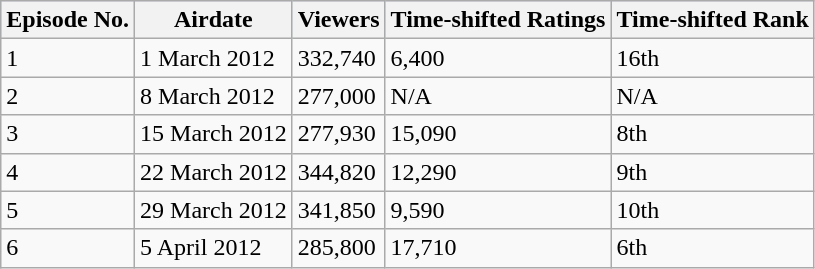<table class=wikitable>
<tr style="background:#C1D8FF;">
<th>Episode No.</th>
<th>Airdate</th>
<th>Viewers</th>
<th>Time-shifted Ratings</th>
<th>Time-shifted Rank</th>
</tr>
<tr>
<td>1</td>
<td>1 March 2012</td>
<td>332,740</td>
<td>6,400</td>
<td>16th</td>
</tr>
<tr>
<td>2</td>
<td>8 March 2012</td>
<td>277,000</td>
<td>N/A</td>
<td>N/A</td>
</tr>
<tr>
<td>3</td>
<td>15 March 2012</td>
<td>277,930</td>
<td>15,090</td>
<td>8th</td>
</tr>
<tr>
<td>4</td>
<td>22 March 2012</td>
<td>344,820</td>
<td>12,290</td>
<td>9th</td>
</tr>
<tr>
<td>5</td>
<td>29 March 2012</td>
<td>341,850</td>
<td>9,590</td>
<td>10th</td>
</tr>
<tr>
<td>6</td>
<td>5 April 2012</td>
<td>285,800</td>
<td>17,710</td>
<td>6th</td>
</tr>
</table>
